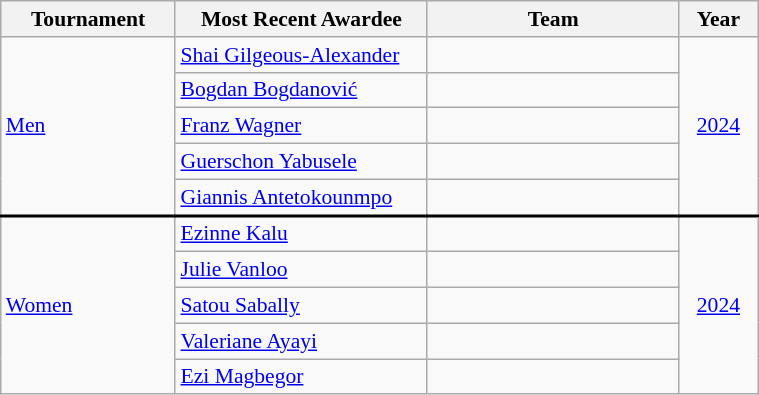<table class="wikitable" style="width: 40%; font-size:90%">
<tr>
<th width=10%>Tournament</th>
<th width=20%>Most Recent Awardee</th>
<th width=20%>Team</th>
<th width=5%>Year</th>
</tr>
<tr>
<td rowspan=5><a href='#'>Men</a></td>
<td><a href='#'>Shai Gilgeous-Alexander</a></td>
<td></td>
<td rowspan=5; align=center><a href='#'>2024</a></td>
</tr>
<tr>
<td><a href='#'>Bogdan Bogdanović</a></td>
<td></td>
</tr>
<tr>
<td><a href='#'>Franz Wagner</a></td>
<td></td>
</tr>
<tr>
<td><a href='#'>Guerschon Yabusele</a></td>
<td></td>
</tr>
<tr>
<td><a href='#'>Giannis Antetokounmpo</a></td>
<td></td>
</tr>
<tr style = "border-top:2px solid black;">
<td rowspan=5><a href='#'>Women</a></td>
<td><a href='#'>Ezinne Kalu</a></td>
<td></td>
<td rowspan=5; align=center><a href='#'>2024</a></td>
</tr>
<tr>
<td><a href='#'>Julie Vanloo</a></td>
<td></td>
</tr>
<tr>
<td><a href='#'>Satou Sabally</a></td>
<td></td>
</tr>
<tr>
<td><a href='#'>Valeriane Ayayi</a></td>
<td></td>
</tr>
<tr>
<td><a href='#'>Ezi Magbegor</a></td>
<td></td>
</tr>
</table>
